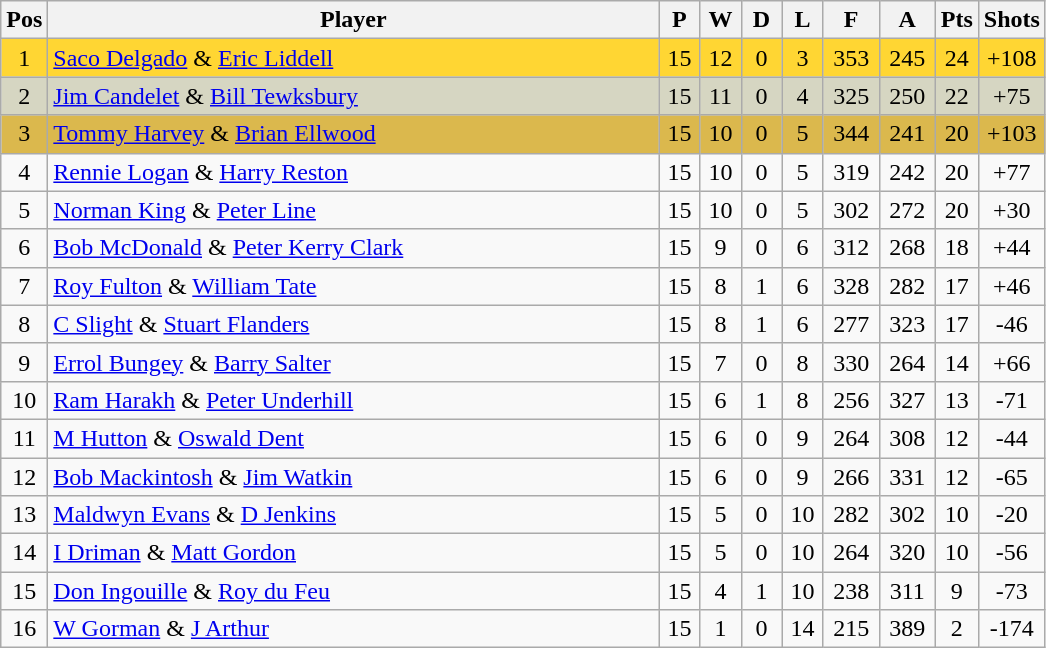<table class="wikitable" style="font-size: 100%">
<tr>
<th width=20>Pos</th>
<th width=400>Player</th>
<th width=20>P</th>
<th width=20>W</th>
<th width=20>D</th>
<th width=20>L</th>
<th width=30>F</th>
<th width=30>A</th>
<th width=20>Pts</th>
<th width=20>Shots</th>
</tr>
<tr align=center style="background: #FFD633;">
<td>1</td>
<td align="left"> <a href='#'>Saco Delgado</a> & <a href='#'>Eric Liddell</a></td>
<td>15</td>
<td>12</td>
<td>0</td>
<td>3</td>
<td>353</td>
<td>245</td>
<td>24</td>
<td>+108</td>
</tr>
<tr align=center style="background: #D6D6C2;">
<td>2</td>
<td align="left"> <a href='#'>Jim Candelet</a> & <a href='#'>Bill Tewksbury</a></td>
<td>15</td>
<td>11</td>
<td>0</td>
<td>4</td>
<td>325</td>
<td>250</td>
<td>22</td>
<td>+75</td>
</tr>
<tr align=center style="background: #DBB84D;">
<td>3</td>
<td align="left"> <a href='#'>Tommy Harvey</a> & <a href='#'>Brian Ellwood</a></td>
<td>15</td>
<td>10</td>
<td>0</td>
<td>5</td>
<td>344</td>
<td>241</td>
<td>20</td>
<td>+103</td>
</tr>
<tr align=center>
<td>4</td>
<td align="left"> <a href='#'>Rennie Logan</a> & <a href='#'>Harry Reston</a></td>
<td>15</td>
<td>10</td>
<td>0</td>
<td>5</td>
<td>319</td>
<td>242</td>
<td>20</td>
<td>+77</td>
</tr>
<tr align=center>
<td>5</td>
<td align="left"> <a href='#'>Norman King</a> & <a href='#'>Peter Line</a></td>
<td>15</td>
<td>10</td>
<td>0</td>
<td>5</td>
<td>302</td>
<td>272</td>
<td>20</td>
<td>+30</td>
</tr>
<tr align=center>
<td>6</td>
<td align="left"> <a href='#'>Bob McDonald</a> & <a href='#'>Peter Kerry Clark</a></td>
<td>15</td>
<td>9</td>
<td>0</td>
<td>6</td>
<td>312</td>
<td>268</td>
<td>18</td>
<td>+44</td>
</tr>
<tr align=center>
<td>7</td>
<td align="left"> <a href='#'>Roy Fulton</a> & <a href='#'>William Tate</a></td>
<td>15</td>
<td>8</td>
<td>1</td>
<td>6</td>
<td>328</td>
<td>282</td>
<td>17</td>
<td>+46</td>
</tr>
<tr align=center>
<td>8</td>
<td align="left"> <a href='#'>C Slight</a> & <a href='#'>Stuart Flanders</a></td>
<td>15</td>
<td>8</td>
<td>1</td>
<td>6</td>
<td>277</td>
<td>323</td>
<td>17</td>
<td>-46</td>
</tr>
<tr align=center>
<td>9</td>
<td align="left"> <a href='#'>Errol Bungey</a> & <a href='#'>Barry Salter</a></td>
<td>15</td>
<td>7</td>
<td>0</td>
<td>8</td>
<td>330</td>
<td>264</td>
<td>14</td>
<td>+66</td>
</tr>
<tr align=center>
<td>10</td>
<td align="left"> <a href='#'>Ram Harakh</a> & <a href='#'>Peter Underhill</a></td>
<td>15</td>
<td>6</td>
<td>1</td>
<td>8</td>
<td>256</td>
<td>327</td>
<td>13</td>
<td>-71</td>
</tr>
<tr align=center>
<td>11</td>
<td align="left"> <a href='#'>M Hutton</a> & <a href='#'>Oswald Dent</a></td>
<td>15</td>
<td>6</td>
<td>0</td>
<td>9</td>
<td>264</td>
<td>308</td>
<td>12</td>
<td>-44</td>
</tr>
<tr align=center>
<td>12</td>
<td align="left"> <a href='#'>Bob Mackintosh</a> & <a href='#'>Jim Watkin</a></td>
<td>15</td>
<td>6</td>
<td>0</td>
<td>9</td>
<td>266</td>
<td>331</td>
<td>12</td>
<td>-65</td>
</tr>
<tr align=center>
<td>13</td>
<td align="left"> <a href='#'>Maldwyn Evans</a> & <a href='#'>D Jenkins</a></td>
<td>15</td>
<td>5</td>
<td>0</td>
<td>10</td>
<td>282</td>
<td>302</td>
<td>10</td>
<td>-20</td>
</tr>
<tr align=center>
<td>14</td>
<td align="left"> <a href='#'>I Driman</a> & <a href='#'>Matt Gordon</a></td>
<td>15</td>
<td>5</td>
<td>0</td>
<td>10</td>
<td>264</td>
<td>320</td>
<td>10</td>
<td>-56</td>
</tr>
<tr align=center>
<td>15</td>
<td align="left"> <a href='#'>Don Ingouille</a> & <a href='#'>Roy du Feu</a></td>
<td>15</td>
<td>4</td>
<td>1</td>
<td>10</td>
<td>238</td>
<td>311</td>
<td>9</td>
<td>-73</td>
</tr>
<tr align=center>
<td>16</td>
<td align="left"> <a href='#'>W Gorman</a> & <a href='#'>J Arthur</a></td>
<td>15</td>
<td>1</td>
<td>0</td>
<td>14</td>
<td>215</td>
<td>389</td>
<td>2</td>
<td>-174</td>
</tr>
</table>
